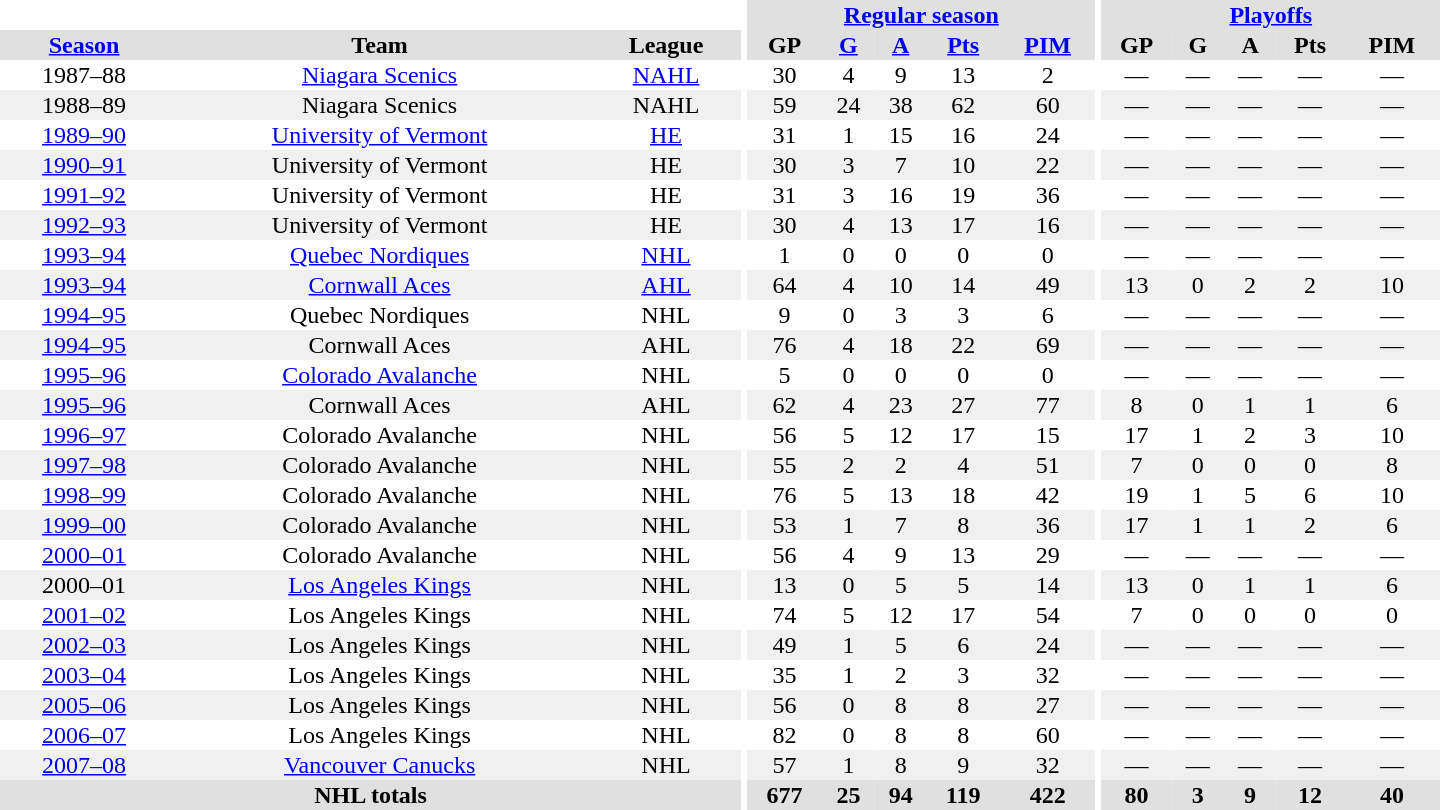<table border="0" cellpadding="1" cellspacing="0" style="text-align:center; width:60em">
<tr bgcolor="#e0e0e0">
<th colspan="3" bgcolor="#ffffff"></th>
<th rowspan="100" bgcolor="#ffffff"></th>
<th colspan="5"><a href='#'>Regular season</a></th>
<th rowspan="100" bgcolor="#ffffff"></th>
<th colspan="5"><a href='#'>Playoffs</a></th>
</tr>
<tr bgcolor="#e0e0e0">
<th><a href='#'>Season</a></th>
<th>Team</th>
<th>League</th>
<th>GP</th>
<th><a href='#'>G</a></th>
<th><a href='#'>A</a></th>
<th><a href='#'>Pts</a></th>
<th><a href='#'>PIM</a></th>
<th>GP</th>
<th>G</th>
<th>A</th>
<th>Pts</th>
<th>PIM</th>
</tr>
<tr>
<td>1987–88</td>
<td><a href='#'>Niagara Scenics</a></td>
<td><a href='#'>NAHL</a></td>
<td>30</td>
<td>4</td>
<td>9</td>
<td>13</td>
<td>2</td>
<td>—</td>
<td>—</td>
<td>—</td>
<td>—</td>
<td>—</td>
</tr>
<tr bgcolor="#f0f0f0">
<td>1988–89</td>
<td>Niagara Scenics</td>
<td>NAHL</td>
<td>59</td>
<td>24</td>
<td>38</td>
<td>62</td>
<td>60</td>
<td>—</td>
<td>—</td>
<td>—</td>
<td>—</td>
<td>—</td>
</tr>
<tr>
<td><a href='#'>1989–90</a></td>
<td><a href='#'>University of Vermont</a></td>
<td><a href='#'>HE</a></td>
<td>31</td>
<td>1</td>
<td>15</td>
<td>16</td>
<td>24</td>
<td>—</td>
<td>—</td>
<td>—</td>
<td>—</td>
<td>—</td>
</tr>
<tr bgcolor="#f0f0f0">
<td><a href='#'>1990–91</a></td>
<td>University of Vermont</td>
<td>HE</td>
<td>30</td>
<td>3</td>
<td>7</td>
<td>10</td>
<td>22</td>
<td>—</td>
<td>—</td>
<td>—</td>
<td>—</td>
<td>—</td>
</tr>
<tr>
<td><a href='#'>1991–92</a></td>
<td>University of Vermont</td>
<td>HE</td>
<td>31</td>
<td>3</td>
<td>16</td>
<td>19</td>
<td>36</td>
<td>—</td>
<td>—</td>
<td>—</td>
<td>—</td>
<td>—</td>
</tr>
<tr bgcolor="#f0f0f0">
<td><a href='#'>1992–93</a></td>
<td>University of Vermont</td>
<td>HE</td>
<td>30</td>
<td>4</td>
<td>13</td>
<td>17</td>
<td>16</td>
<td>—</td>
<td>—</td>
<td>—</td>
<td>—</td>
<td>—</td>
</tr>
<tr>
<td><a href='#'>1993–94</a></td>
<td><a href='#'>Quebec Nordiques</a></td>
<td><a href='#'>NHL</a></td>
<td>1</td>
<td>0</td>
<td>0</td>
<td>0</td>
<td>0</td>
<td>—</td>
<td>—</td>
<td>—</td>
<td>—</td>
<td>—</td>
</tr>
<tr bgcolor="#f0f0f0">
<td><a href='#'>1993–94</a></td>
<td><a href='#'>Cornwall Aces</a></td>
<td><a href='#'>AHL</a></td>
<td>64</td>
<td>4</td>
<td>10</td>
<td>14</td>
<td>49</td>
<td>13</td>
<td>0</td>
<td>2</td>
<td>2</td>
<td>10</td>
</tr>
<tr>
<td><a href='#'>1994–95</a></td>
<td>Quebec Nordiques</td>
<td>NHL</td>
<td>9</td>
<td>0</td>
<td>3</td>
<td>3</td>
<td>6</td>
<td>—</td>
<td>—</td>
<td>—</td>
<td>—</td>
<td>—</td>
</tr>
<tr bgcolor="#f0f0f0">
<td><a href='#'>1994–95</a></td>
<td>Cornwall Aces</td>
<td>AHL</td>
<td>76</td>
<td>4</td>
<td>18</td>
<td>22</td>
<td>69</td>
<td>—</td>
<td>—</td>
<td>—</td>
<td>—</td>
<td>—</td>
</tr>
<tr>
<td><a href='#'>1995–96</a></td>
<td><a href='#'>Colorado Avalanche</a></td>
<td>NHL</td>
<td>5</td>
<td>0</td>
<td>0</td>
<td>0</td>
<td>0</td>
<td>—</td>
<td>—</td>
<td>—</td>
<td>—</td>
<td>—</td>
</tr>
<tr bgcolor="#f0f0f0">
<td><a href='#'>1995–96</a></td>
<td>Cornwall Aces</td>
<td>AHL</td>
<td>62</td>
<td>4</td>
<td>23</td>
<td>27</td>
<td>77</td>
<td>8</td>
<td>0</td>
<td>1</td>
<td>1</td>
<td>6</td>
</tr>
<tr>
<td><a href='#'>1996–97</a></td>
<td>Colorado Avalanche</td>
<td>NHL</td>
<td>56</td>
<td>5</td>
<td>12</td>
<td>17</td>
<td>15</td>
<td>17</td>
<td>1</td>
<td>2</td>
<td>3</td>
<td>10</td>
</tr>
<tr bgcolor="#f0f0f0">
<td><a href='#'>1997–98</a></td>
<td>Colorado Avalanche</td>
<td>NHL</td>
<td>55</td>
<td>2</td>
<td>2</td>
<td>4</td>
<td>51</td>
<td>7</td>
<td>0</td>
<td>0</td>
<td>0</td>
<td>8</td>
</tr>
<tr>
<td><a href='#'>1998–99</a></td>
<td>Colorado Avalanche</td>
<td>NHL</td>
<td>76</td>
<td>5</td>
<td>13</td>
<td>18</td>
<td>42</td>
<td>19</td>
<td>1</td>
<td>5</td>
<td>6</td>
<td>10</td>
</tr>
<tr bgcolor="#f0f0f0">
<td><a href='#'>1999–00</a></td>
<td>Colorado Avalanche</td>
<td>NHL</td>
<td>53</td>
<td>1</td>
<td>7</td>
<td>8</td>
<td>36</td>
<td>17</td>
<td>1</td>
<td>1</td>
<td>2</td>
<td>6</td>
</tr>
<tr>
<td><a href='#'>2000–01</a></td>
<td>Colorado Avalanche</td>
<td>NHL</td>
<td>56</td>
<td>4</td>
<td>9</td>
<td>13</td>
<td>29</td>
<td>—</td>
<td>—</td>
<td>—</td>
<td>—</td>
<td>—</td>
</tr>
<tr bgcolor="#f0f0f0">
<td>2000–01</td>
<td><a href='#'>Los Angeles Kings</a></td>
<td>NHL</td>
<td>13</td>
<td>0</td>
<td>5</td>
<td>5</td>
<td>14</td>
<td>13</td>
<td>0</td>
<td>1</td>
<td>1</td>
<td>6</td>
</tr>
<tr>
<td><a href='#'>2001–02</a></td>
<td>Los Angeles Kings</td>
<td>NHL</td>
<td>74</td>
<td>5</td>
<td>12</td>
<td>17</td>
<td>54</td>
<td>7</td>
<td>0</td>
<td>0</td>
<td>0</td>
<td>0</td>
</tr>
<tr bgcolor="#f0f0f0">
<td><a href='#'>2002–03</a></td>
<td>Los Angeles Kings</td>
<td>NHL</td>
<td>49</td>
<td>1</td>
<td>5</td>
<td>6</td>
<td>24</td>
<td>—</td>
<td>—</td>
<td>—</td>
<td>—</td>
<td>—</td>
</tr>
<tr>
<td><a href='#'>2003–04</a></td>
<td>Los Angeles Kings</td>
<td>NHL</td>
<td>35</td>
<td>1</td>
<td>2</td>
<td>3</td>
<td>32</td>
<td>—</td>
<td>—</td>
<td>—</td>
<td>—</td>
<td>—</td>
</tr>
<tr bgcolor="#f0f0f0">
<td><a href='#'>2005–06</a></td>
<td>Los Angeles Kings</td>
<td>NHL</td>
<td>56</td>
<td>0</td>
<td>8</td>
<td>8</td>
<td>27</td>
<td>—</td>
<td>—</td>
<td>—</td>
<td>—</td>
<td>—</td>
</tr>
<tr>
<td><a href='#'>2006–07</a></td>
<td>Los Angeles Kings</td>
<td>NHL</td>
<td>82</td>
<td>0</td>
<td>8</td>
<td>8</td>
<td>60</td>
<td>—</td>
<td>—</td>
<td>—</td>
<td>—</td>
<td>—</td>
</tr>
<tr bgcolor="#f0f0f0">
<td><a href='#'>2007–08</a></td>
<td><a href='#'>Vancouver Canucks</a></td>
<td>NHL</td>
<td>57</td>
<td>1</td>
<td>8</td>
<td>9</td>
<td>32</td>
<td>—</td>
<td>—</td>
<td>—</td>
<td>—</td>
<td>—</td>
</tr>
<tr bgcolor="#e0e0e0">
<th colspan="3">NHL totals</th>
<th>677</th>
<th>25</th>
<th>94</th>
<th>119</th>
<th>422</th>
<th>80</th>
<th>3</th>
<th>9</th>
<th>12</th>
<th>40</th>
</tr>
</table>
